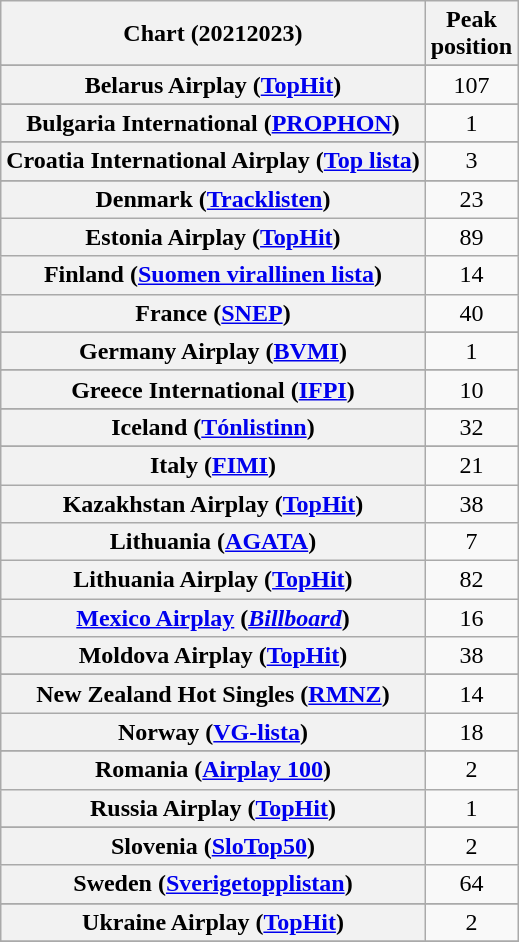<table class="wikitable sortable plainrowheaders" style="text-align:center;">
<tr>
<th scope="col">Chart (20212023)</th>
<th scope="col">Peak<br>position</th>
</tr>
<tr>
</tr>
<tr>
</tr>
<tr>
<th scope="row">Belarus Airplay (<a href='#'>TopHit</a>)</th>
<td>107</td>
</tr>
<tr>
</tr>
<tr>
</tr>
<tr>
<th scope="row">Bulgaria International (<a href='#'>PROPHON</a>)</th>
<td>1</td>
</tr>
<tr>
</tr>
<tr>
</tr>
<tr>
<th scope="row">Croatia International Airplay (<a href='#'>Top lista</a>)</th>
<td>3</td>
</tr>
<tr>
</tr>
<tr>
</tr>
<tr>
<th scope="row">Denmark (<a href='#'>Tracklisten</a>)</th>
<td>23</td>
</tr>
<tr>
<th scope="row">Estonia Airplay (<a href='#'>TopHit</a>)</th>
<td>89</td>
</tr>
<tr>
<th scope="row">Finland (<a href='#'>Suomen virallinen lista</a>)</th>
<td>14</td>
</tr>
<tr>
<th scope="row">France (<a href='#'>SNEP</a>)</th>
<td>40</td>
</tr>
<tr>
</tr>
<tr>
<th scope="row">Germany Airplay (<a href='#'>BVMI</a>)</th>
<td>1</td>
</tr>
<tr>
</tr>
<tr>
<th scope="row">Greece International (<a href='#'>IFPI</a>)</th>
<td>10</td>
</tr>
<tr>
</tr>
<tr>
</tr>
<tr>
</tr>
<tr>
</tr>
<tr>
<th scope="row">Iceland (<a href='#'>Tónlistinn</a>)</th>
<td>32</td>
</tr>
<tr>
</tr>
<tr>
<th scope="row">Italy (<a href='#'>FIMI</a>)</th>
<td>21</td>
</tr>
<tr>
<th scope="row">Kazakhstan Airplay (<a href='#'>TopHit</a>)</th>
<td>38</td>
</tr>
<tr>
<th scope="row">Lithuania (<a href='#'>AGATA</a>)</th>
<td>7</td>
</tr>
<tr>
<th scope="row">Lithuania Airplay (<a href='#'>TopHit</a>)</th>
<td>82</td>
</tr>
<tr>
<th scope="row"><a href='#'>Mexico Airplay</a> (<em><a href='#'>Billboard</a></em>)</th>
<td>16</td>
</tr>
<tr>
<th scope="row">Moldova Airplay (<a href='#'>TopHit</a>)</th>
<td>38</td>
</tr>
<tr>
</tr>
<tr>
</tr>
<tr>
<th scope="row">New Zealand Hot Singles (<a href='#'>RMNZ</a>)</th>
<td>14</td>
</tr>
<tr>
<th scope="row">Norway (<a href='#'>VG-lista</a>)</th>
<td>18</td>
</tr>
<tr>
</tr>
<tr>
</tr>
<tr>
<th scope="row">Romania (<a href='#'>Airplay 100</a>)</th>
<td>2</td>
</tr>
<tr>
<th scope="row">Russia Airplay (<a href='#'>TopHit</a>)</th>
<td>1</td>
</tr>
<tr>
</tr>
<tr>
</tr>
<tr>
<th scope="row">Slovenia (<a href='#'>SloTop50</a>)</th>
<td>2</td>
</tr>
<tr>
<th scope="row">Sweden (<a href='#'>Sverigetopplistan</a>)</th>
<td>64</td>
</tr>
<tr>
</tr>
<tr>
<th scope="row">Ukraine Airplay (<a href='#'>TopHit</a>)</th>
<td>2</td>
</tr>
<tr>
</tr>
<tr>
</tr>
<tr>
</tr>
</table>
